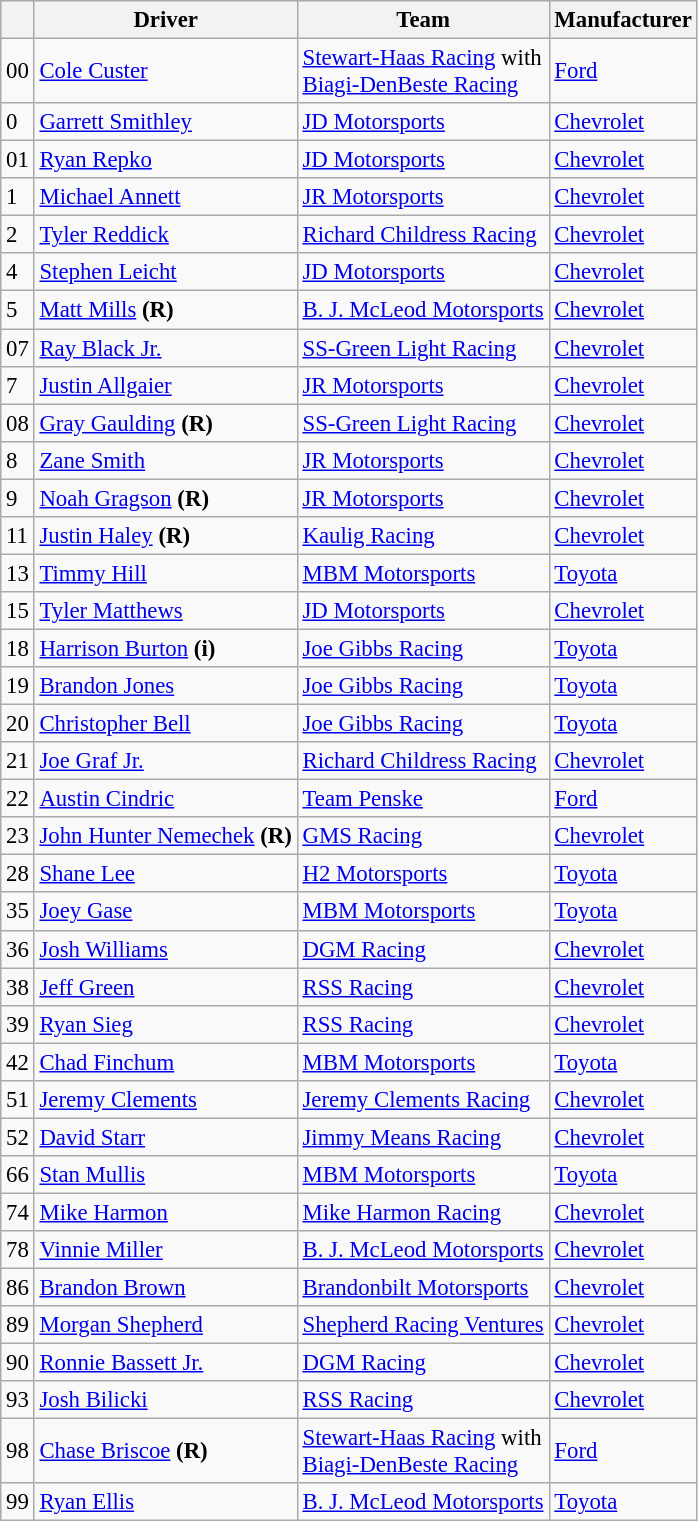<table class="wikitable" style="font-size:95%">
<tr>
<th></th>
<th>Driver</th>
<th>Team</th>
<th>Manufacturer</th>
</tr>
<tr>
<td>00</td>
<td><a href='#'>Cole Custer</a></td>
<td><a href='#'>Stewart-Haas Racing</a> with <br> <a href='#'>Biagi-DenBeste Racing</a></td>
<td><a href='#'>Ford</a></td>
</tr>
<tr>
<td>0</td>
<td><a href='#'>Garrett Smithley</a></td>
<td><a href='#'>JD Motorsports</a></td>
<td><a href='#'>Chevrolet</a></td>
</tr>
<tr>
<td>01</td>
<td><a href='#'>Ryan Repko</a></td>
<td><a href='#'>JD Motorsports</a></td>
<td><a href='#'>Chevrolet</a></td>
</tr>
<tr>
<td>1</td>
<td><a href='#'>Michael Annett</a></td>
<td><a href='#'>JR Motorsports</a></td>
<td><a href='#'>Chevrolet</a></td>
</tr>
<tr>
<td>2</td>
<td><a href='#'>Tyler Reddick</a></td>
<td><a href='#'>Richard Childress Racing</a></td>
<td><a href='#'>Chevrolet</a></td>
</tr>
<tr>
<td>4</td>
<td><a href='#'>Stephen Leicht</a></td>
<td><a href='#'>JD Motorsports</a></td>
<td><a href='#'>Chevrolet</a></td>
</tr>
<tr>
<td>5</td>
<td><a href='#'>Matt Mills</a> <strong>(R)</strong></td>
<td><a href='#'>B. J. McLeod Motorsports</a></td>
<td><a href='#'>Chevrolet</a></td>
</tr>
<tr>
<td>07</td>
<td><a href='#'>Ray Black Jr.</a></td>
<td><a href='#'>SS-Green Light Racing</a></td>
<td><a href='#'>Chevrolet</a></td>
</tr>
<tr>
<td>7</td>
<td><a href='#'>Justin Allgaier</a></td>
<td><a href='#'>JR Motorsports</a></td>
<td><a href='#'>Chevrolet</a></td>
</tr>
<tr>
<td>08</td>
<td><a href='#'>Gray Gaulding</a> <strong>(R)</strong></td>
<td><a href='#'>SS-Green Light Racing</a></td>
<td><a href='#'>Chevrolet</a></td>
</tr>
<tr>
<td>8</td>
<td><a href='#'>Zane Smith</a></td>
<td><a href='#'>JR Motorsports</a></td>
<td><a href='#'>Chevrolet</a></td>
</tr>
<tr>
<td>9</td>
<td><a href='#'>Noah Gragson</a> <strong>(R)</strong></td>
<td><a href='#'>JR Motorsports</a></td>
<td><a href='#'>Chevrolet</a></td>
</tr>
<tr>
<td>11</td>
<td><a href='#'>Justin Haley</a> <strong>(R)</strong></td>
<td><a href='#'>Kaulig Racing</a></td>
<td><a href='#'>Chevrolet</a></td>
</tr>
<tr>
<td>13</td>
<td><a href='#'>Timmy Hill</a></td>
<td><a href='#'>MBM Motorsports</a></td>
<td><a href='#'>Toyota</a></td>
</tr>
<tr>
<td>15</td>
<td><a href='#'>Tyler Matthews</a></td>
<td><a href='#'>JD Motorsports</a></td>
<td><a href='#'>Chevrolet</a></td>
</tr>
<tr>
<td>18</td>
<td><a href='#'>Harrison Burton</a> <strong>(i)</strong></td>
<td><a href='#'>Joe Gibbs Racing</a></td>
<td><a href='#'>Toyota</a></td>
</tr>
<tr>
<td>19</td>
<td><a href='#'>Brandon Jones</a></td>
<td><a href='#'>Joe Gibbs Racing</a></td>
<td><a href='#'>Toyota</a></td>
</tr>
<tr>
<td>20</td>
<td><a href='#'>Christopher Bell</a></td>
<td><a href='#'>Joe Gibbs Racing</a></td>
<td><a href='#'>Toyota</a></td>
</tr>
<tr>
<td>21</td>
<td><a href='#'>Joe Graf Jr.</a></td>
<td><a href='#'>Richard Childress Racing</a></td>
<td><a href='#'>Chevrolet</a></td>
</tr>
<tr>
<td>22</td>
<td><a href='#'>Austin Cindric</a></td>
<td><a href='#'>Team Penske</a></td>
<td><a href='#'>Ford</a></td>
</tr>
<tr>
<td>23</td>
<td><a href='#'>John Hunter Nemechek</a> <strong>(R)</strong></td>
<td><a href='#'>GMS Racing</a></td>
<td><a href='#'>Chevrolet</a></td>
</tr>
<tr>
<td>28</td>
<td><a href='#'>Shane Lee</a></td>
<td><a href='#'>H2 Motorsports</a></td>
<td><a href='#'>Toyota</a></td>
</tr>
<tr>
<td>35</td>
<td><a href='#'>Joey Gase</a></td>
<td><a href='#'>MBM Motorsports</a></td>
<td><a href='#'>Toyota</a></td>
</tr>
<tr>
<td>36</td>
<td><a href='#'>Josh Williams</a></td>
<td><a href='#'>DGM Racing</a></td>
<td><a href='#'>Chevrolet</a></td>
</tr>
<tr>
<td>38</td>
<td><a href='#'>Jeff Green</a></td>
<td><a href='#'>RSS Racing</a></td>
<td><a href='#'>Chevrolet</a></td>
</tr>
<tr>
<td>39</td>
<td><a href='#'>Ryan Sieg</a></td>
<td><a href='#'>RSS Racing</a></td>
<td><a href='#'>Chevrolet</a></td>
</tr>
<tr>
<td>42</td>
<td><a href='#'>Chad Finchum</a></td>
<td><a href='#'>MBM Motorsports</a></td>
<td><a href='#'>Toyota</a></td>
</tr>
<tr>
<td>51</td>
<td><a href='#'>Jeremy Clements</a></td>
<td><a href='#'>Jeremy Clements Racing</a></td>
<td><a href='#'>Chevrolet</a></td>
</tr>
<tr>
<td>52</td>
<td><a href='#'>David Starr</a></td>
<td><a href='#'>Jimmy Means Racing</a></td>
<td><a href='#'>Chevrolet</a></td>
</tr>
<tr>
<td>66</td>
<td><a href='#'>Stan Mullis</a></td>
<td><a href='#'>MBM Motorsports</a></td>
<td><a href='#'>Toyota</a></td>
</tr>
<tr>
<td>74</td>
<td><a href='#'>Mike Harmon</a></td>
<td><a href='#'>Mike Harmon Racing</a></td>
<td><a href='#'>Chevrolet</a></td>
</tr>
<tr>
<td>78</td>
<td><a href='#'>Vinnie Miller</a></td>
<td><a href='#'>B. J. McLeod Motorsports</a></td>
<td><a href='#'>Chevrolet</a></td>
</tr>
<tr>
<td>86</td>
<td><a href='#'>Brandon Brown</a></td>
<td><a href='#'>Brandonbilt Motorsports</a></td>
<td><a href='#'>Chevrolet</a></td>
</tr>
<tr>
<td>89</td>
<td><a href='#'>Morgan Shepherd</a></td>
<td><a href='#'>Shepherd Racing Ventures</a></td>
<td><a href='#'>Chevrolet</a></td>
</tr>
<tr>
<td>90</td>
<td><a href='#'>Ronnie Bassett Jr.</a></td>
<td><a href='#'>DGM Racing</a></td>
<td><a href='#'>Chevrolet</a></td>
</tr>
<tr>
<td>93</td>
<td><a href='#'>Josh Bilicki</a></td>
<td><a href='#'>RSS Racing</a></td>
<td><a href='#'>Chevrolet</a></td>
</tr>
<tr>
<td>98</td>
<td><a href='#'>Chase Briscoe</a> <strong>(R)</strong></td>
<td><a href='#'>Stewart-Haas Racing</a> with <br> <a href='#'>Biagi-DenBeste Racing</a></td>
<td><a href='#'>Ford</a></td>
</tr>
<tr>
<td>99</td>
<td><a href='#'>Ryan Ellis</a></td>
<td><a href='#'>B. J. McLeod Motorsports</a></td>
<td><a href='#'>Toyota</a></td>
</tr>
</table>
